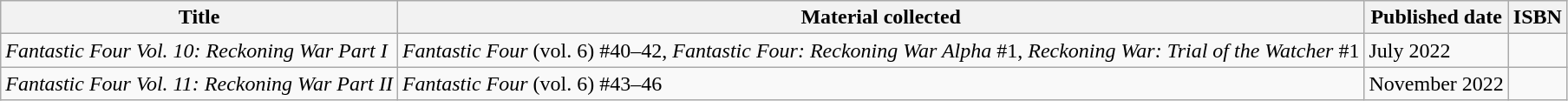<table class="wikitable">
<tr>
<th>Title</th>
<th>Material collected</th>
<th>Published date</th>
<th>ISBN</th>
</tr>
<tr>
<td><em>Fantastic Four Vol. 10: Reckoning War Part I</em></td>
<td><em>Fantastic Four</em> (vol. 6) #40–42, <em>Fantastic Four: Reckoning War Alpha</em> #1, <em>Reckoning War: Trial of the Watcher</em> #1</td>
<td>July 2022</td>
<td></td>
</tr>
<tr>
<td><em>Fantastic Four Vol. 11: Reckoning War Part II</em></td>
<td><em>Fantastic Four</em> (vol. 6) #43–46</td>
<td>November 2022</td>
<td></td>
</tr>
</table>
